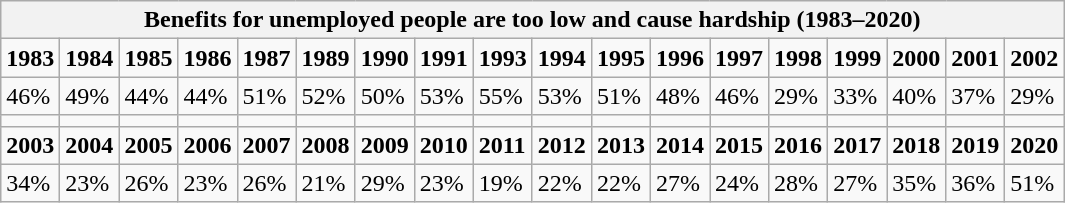<table class="wikitable">
<tr>
<th colspan="18">Benefits for unemployed people are too low and cause hardship (1983–2020)</th>
</tr>
<tr>
<td><strong>1983</strong></td>
<td><strong>1984</strong></td>
<td><strong>1985</strong></td>
<td><strong>1986</strong></td>
<td><strong>1987</strong></td>
<td><strong>1989</strong></td>
<td><strong>1990</strong></td>
<td><strong>1991</strong></td>
<td><strong>1993</strong></td>
<td><strong>1994</strong></td>
<td><strong>1995</strong></td>
<td><strong>1996</strong></td>
<td><strong>1997</strong></td>
<td><strong>1998</strong></td>
<td><strong>1999</strong></td>
<td><strong>2000</strong></td>
<td><strong>2001</strong></td>
<td><strong>2002</strong></td>
</tr>
<tr>
<td>46%</td>
<td>49%</td>
<td>44%</td>
<td>44%</td>
<td>51%</td>
<td>52%</td>
<td>50%</td>
<td>53%</td>
<td>55%</td>
<td>53%</td>
<td>51%</td>
<td>48%</td>
<td>46%</td>
<td>29%</td>
<td>33%</td>
<td>40%</td>
<td>37%</td>
<td>29%</td>
</tr>
<tr>
<td></td>
<td></td>
<td></td>
<td></td>
<td></td>
<td></td>
<td></td>
<td></td>
<td></td>
<td></td>
<td></td>
<td></td>
<td></td>
<td></td>
<td></td>
<td></td>
<td></td>
<td></td>
</tr>
<tr>
<td><strong>2003</strong></td>
<td><strong>2004</strong></td>
<td><strong>2005</strong></td>
<td><strong>2006</strong></td>
<td><strong>2007</strong></td>
<td><strong>2008</strong></td>
<td><strong>2009</strong></td>
<td><strong>2010</strong></td>
<td><strong>2011</strong></td>
<td><strong>2012</strong></td>
<td><strong>2013</strong></td>
<td><strong>2014</strong></td>
<td><strong>2015</strong></td>
<td><strong>2016</strong></td>
<td><strong>2017</strong></td>
<td><strong>2018</strong></td>
<td><strong>2019</strong></td>
<td><strong>2020</strong></td>
</tr>
<tr>
<td>34%</td>
<td>23%</td>
<td>26%</td>
<td>23%</td>
<td>26%</td>
<td>21%</td>
<td>29%</td>
<td>23%</td>
<td>19%</td>
<td>22%</td>
<td>22%</td>
<td>27%</td>
<td>24%</td>
<td>28%</td>
<td>27%</td>
<td>35%</td>
<td>36%</td>
<td>51%</td>
</tr>
</table>
